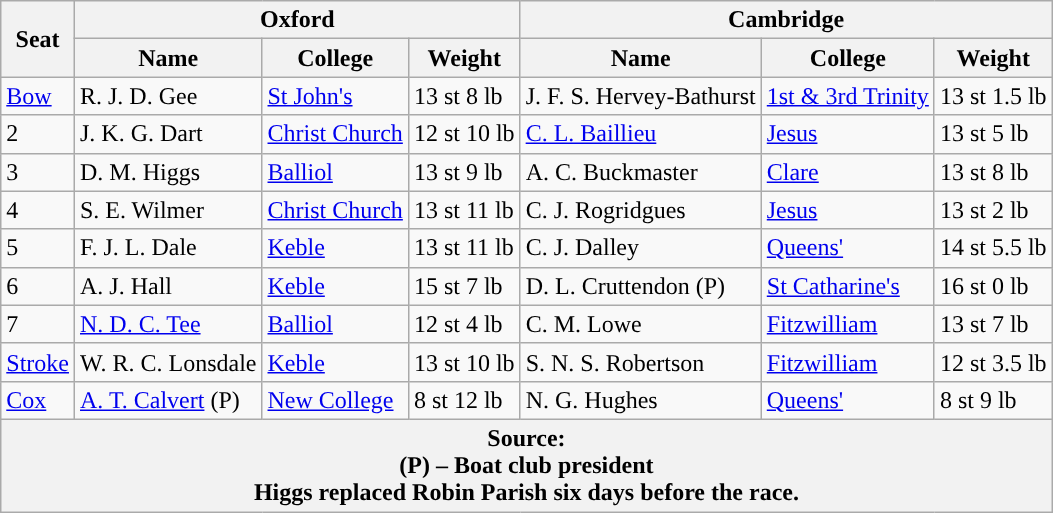<table class="wikitable">
<tr>
<th rowspan="2" scope="col">Seat</th>
<th colspan="3" scope="col">Oxford <br> </th>
<th colspan="3" scope="col">Cambridge <br> </th>
</tr>
<tr>
<th>Name</th>
<th>College</th>
<th>Weight</th>
<th>Name</th>
<th>College</th>
<th>Weight</th>
</tr>
<tr>
<td><a href='#'>Bow</a></td>
<td>R. J. D. Gee</td>
<td><a href='#'>St John's</a></td>
<td>13 st 8 lb</td>
<td>J. F. S. Hervey-Bathurst</td>
<td><a href='#'>1st & 3rd Trinity</a></td>
<td>13 st 1.5 lb</td>
</tr>
<tr>
<td>2</td>
<td>J. K. G. Dart</td>
<td><a href='#'>Christ Church</a></td>
<td>12 st 10 lb</td>
<td><a href='#'>C. L. Baillieu</a></td>
<td><a href='#'>Jesus</a></td>
<td>13 st 5 lb</td>
</tr>
<tr>
<td>3</td>
<td>D. M. Higgs </td>
<td><a href='#'>Balliol</a></td>
<td>13 st 9 lb</td>
<td>A. C. Buckmaster</td>
<td><a href='#'>Clare</a></td>
<td>13 st 8 lb</td>
</tr>
<tr>
<td>4</td>
<td>S. E. Wilmer</td>
<td><a href='#'>Christ Church</a></td>
<td>13 st 11 lb</td>
<td>C. J. Rogridgues</td>
<td><a href='#'>Jesus</a></td>
<td>13 st 2 lb</td>
</tr>
<tr>
<td>5</td>
<td>F. J. L. Dale</td>
<td><a href='#'>Keble</a></td>
<td>13 st 11 lb</td>
<td>C. J. Dalley</td>
<td><a href='#'>Queens'</a></td>
<td>14 st 5.5 lb</td>
</tr>
<tr>
<td>6</td>
<td>A. J. Hall</td>
<td><a href='#'>Keble</a></td>
<td>15 st 7 lb</td>
<td>D. L. Cruttendon (P)</td>
<td><a href='#'>St Catharine's</a></td>
<td>16 st 0 lb</td>
</tr>
<tr>
<td>7</td>
<td><a href='#'>N. D. C. Tee</a></td>
<td><a href='#'>Balliol</a></td>
<td>12 st 4 lb</td>
<td>C. M. Lowe</td>
<td><a href='#'>Fitzwilliam</a></td>
<td>13 st 7 lb</td>
</tr>
<tr>
<td><a href='#'>Stroke</a></td>
<td>W. R. C. Lonsdale</td>
<td><a href='#'>Keble</a></td>
<td>13 st 10 lb</td>
<td>S. N. S. Robertson</td>
<td><a href='#'>Fitzwilliam</a></td>
<td>12 st 3.5 lb</td>
</tr>
<tr>
<td><a href='#'>Cox</a></td>
<td><a href='#'>A. T. Calvert</a> (P)</td>
<td><a href='#'>New College</a></td>
<td>8 st 12 lb</td>
<td>N. G. Hughes</td>
<td><a href='#'>Queens'</a></td>
<td>8 st 9 lb</td>
</tr>
<tr>
<th colspan="7">Source:<br>(P) – Boat club president<br> Higgs replaced Robin Parish six days before the race.</th>
</tr>
</table>
